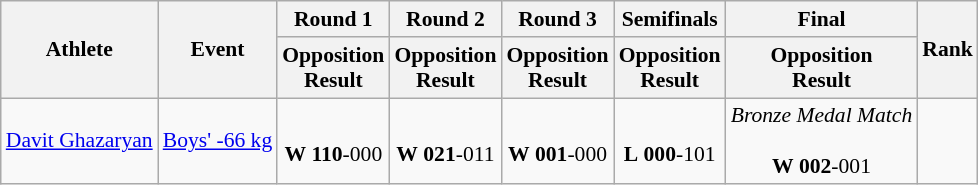<table class="wikitable" border="1" style="font-size:90%">
<tr>
<th rowspan=2>Athlete</th>
<th rowspan=2>Event</th>
<th>Round 1</th>
<th>Round 2</th>
<th>Round 3</th>
<th>Semifinals</th>
<th>Final</th>
<th rowspan=2>Rank</th>
</tr>
<tr>
<th>Opposition<br>Result</th>
<th>Opposition<br>Result</th>
<th>Opposition<br>Result</th>
<th>Opposition<br>Result</th>
<th>Opposition<br>Result</th>
</tr>
<tr>
<td><a href='#'>Davit Ghazaryan</a></td>
<td><a href='#'>Boys' -66 kg</a></td>
<td align=center> <br> <strong>W</strong> <strong>110</strong>-000</td>
<td align=center> <br> <strong>W</strong> <strong>021</strong>-011</td>
<td align=center> <br> <strong>W</strong> <strong>001</strong>-000</td>
<td align=center> <br> <strong>L</strong> <strong>000</strong>-101</td>
<td align=center><em>Bronze Medal Match</em><br> <br> <strong>W</strong> <strong>002</strong>-001</td>
<td align=center></td>
</tr>
</table>
